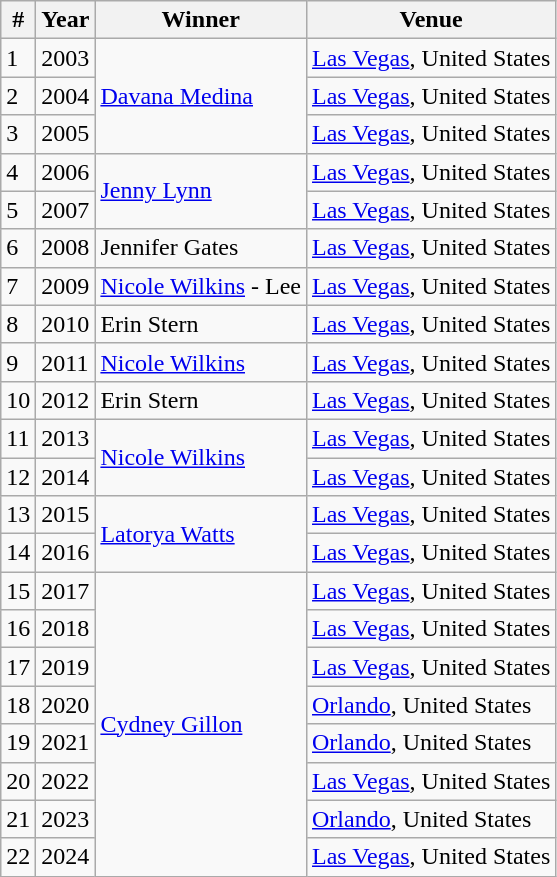<table class="wikitable">
<tr>
<th>#</th>
<th>Year</th>
<th>Winner</th>
<th>Venue</th>
</tr>
<tr>
<td>1</td>
<td>2003</td>
<td rowspan="3"> <a href='#'>Davana Medina</a></td>
<td> <a href='#'>Las Vegas</a>, United States</td>
</tr>
<tr>
<td>2</td>
<td>2004</td>
<td> <a href='#'>Las Vegas</a>, United States</td>
</tr>
<tr>
<td>3</td>
<td>2005</td>
<td> <a href='#'>Las Vegas</a>, United States</td>
</tr>
<tr>
<td>4</td>
<td>2006</td>
<td rowspan="2"> <a href='#'>Jenny Lynn</a></td>
<td> <a href='#'>Las Vegas</a>, United States</td>
</tr>
<tr>
<td>5</td>
<td>2007</td>
<td> <a href='#'>Las Vegas</a>, United States</td>
</tr>
<tr>
<td>6</td>
<td>2008</td>
<td> Jennifer Gates</td>
<td> <a href='#'>Las Vegas</a>, United States</td>
</tr>
<tr>
<td>7</td>
<td>2009</td>
<td> <a href='#'>Nicole Wilkins</a> - Lee</td>
<td> <a href='#'>Las Vegas</a>, United States</td>
</tr>
<tr>
<td>8</td>
<td>2010</td>
<td> Erin Stern</td>
<td> <a href='#'>Las Vegas</a>, United States</td>
</tr>
<tr>
<td>9</td>
<td>2011</td>
<td> <a href='#'>Nicole Wilkins</a></td>
<td> <a href='#'>Las Vegas</a>, United States</td>
</tr>
<tr>
<td>10</td>
<td>2012</td>
<td> Erin Stern</td>
<td> <a href='#'>Las Vegas</a>, United States</td>
</tr>
<tr>
<td>11</td>
<td>2013</td>
<td rowspan="2"> <a href='#'>Nicole Wilkins</a></td>
<td> <a href='#'>Las Vegas</a>, United States</td>
</tr>
<tr>
<td>12</td>
<td>2014</td>
<td> <a href='#'>Las Vegas</a>, United States</td>
</tr>
<tr>
<td>13</td>
<td>2015</td>
<td rowspan="2"> <a href='#'>Latorya Watts</a></td>
<td> <a href='#'>Las Vegas</a>, United States</td>
</tr>
<tr>
<td>14</td>
<td>2016</td>
<td> <a href='#'>Las Vegas</a>, United States</td>
</tr>
<tr>
<td>15</td>
<td>2017</td>
<td rowspan="8"> <a href='#'>Cydney Gillon</a></td>
<td> <a href='#'>Las Vegas</a>, United States</td>
</tr>
<tr>
<td>16</td>
<td>2018</td>
<td> <a href='#'>Las Vegas</a>, United States</td>
</tr>
<tr>
<td>17</td>
<td>2019</td>
<td> <a href='#'>Las Vegas</a>, United States</td>
</tr>
<tr>
<td>18</td>
<td>2020</td>
<td> <a href='#'>Orlando</a>, United States</td>
</tr>
<tr>
<td>19</td>
<td>2021</td>
<td> <a href='#'>Orlando</a>, United States</td>
</tr>
<tr>
<td>20</td>
<td>2022</td>
<td> <a href='#'>Las Vegas</a>, United States</td>
</tr>
<tr>
<td>21</td>
<td>2023</td>
<td rowspan="1"> <a href='#'>Orlando</a>, United States</td>
</tr>
<tr>
<td>22</td>
<td>2024</td>
<td> <a href='#'>Las Vegas</a>, United States</td>
</tr>
</table>
